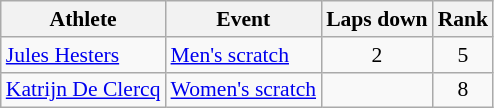<table class="wikitable" style="font-size:90%">
<tr>
<th>Athlete</th>
<th>Event</th>
<th>Laps down</th>
<th>Rank</th>
</tr>
<tr align=center>
<td align=left><a href='#'>Jules Hesters</a></td>
<td align=left><a href='#'>Men's scratch</a></td>
<td>2</td>
<td>5</td>
</tr>
<tr align=center>
<td align=left><a href='#'>Katrijn De Clercq</a></td>
<td align=left><a href='#'>Women's scratch</a></td>
<td></td>
<td>8</td>
</tr>
</table>
